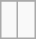<table class="wikitable">
<tr align="center">
</tr>
<tr align="center">
<td> </td>
<td> </td>
</tr>
</table>
